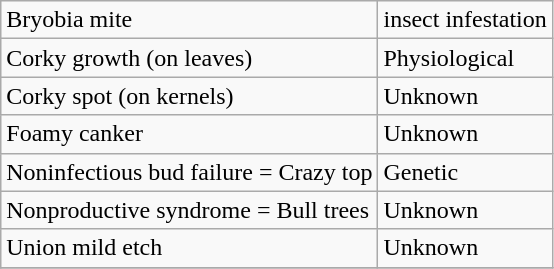<table class="wikitable" style="clear">
<tr>
<td>Bryobia mite</td>
<td>insect infestation</td>
</tr>
<tr>
<td>Corky growth (on leaves)</td>
<td>Physiological</td>
</tr>
<tr>
<td>Corky spot (on kernels)</td>
<td>Unknown</td>
</tr>
<tr>
<td>Foamy canker</td>
<td>Unknown</td>
</tr>
<tr>
<td>Noninfectious bud failure = Crazy top</td>
<td>Genetic</td>
</tr>
<tr>
<td>Nonproductive syndrome = Bull trees</td>
<td>Unknown</td>
</tr>
<tr>
<td>Union mild etch</td>
<td>Unknown</td>
</tr>
<tr>
</tr>
</table>
